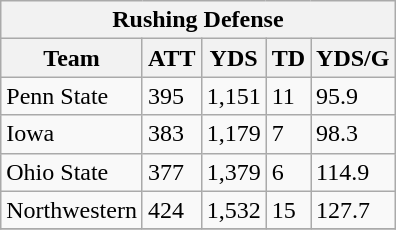<table class="wikitable">
<tr>
<th colspan="7" align="center">Rushing Defense</th>
</tr>
<tr>
<th>Team</th>
<th>ATT</th>
<th>YDS</th>
<th>TD</th>
<th>YDS/G</th>
</tr>
<tr>
<td>Penn State</td>
<td>395</td>
<td>1,151</td>
<td>11</td>
<td>95.9</td>
</tr>
<tr>
<td>Iowa</td>
<td>383</td>
<td>1,179</td>
<td>7</td>
<td>98.3</td>
</tr>
<tr>
<td>Ohio State</td>
<td>377</td>
<td>1,379</td>
<td>6</td>
<td>114.9</td>
</tr>
<tr>
<td>Northwestern</td>
<td>424</td>
<td>1,532</td>
<td>15</td>
<td>127.7</td>
</tr>
<tr>
</tr>
</table>
